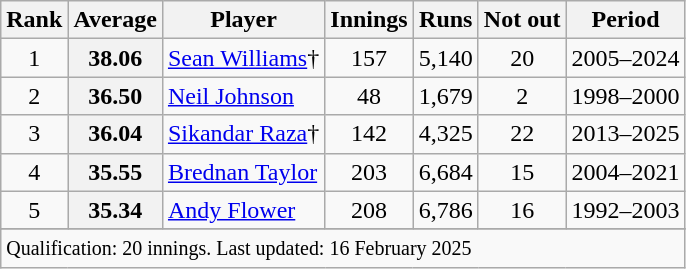<table class="wikitable plainrowheaders sortable">
<tr>
<th scope=col>Rank</th>
<th scope=col>Average</th>
<th scope=col>Player</th>
<th scope=col>Innings</th>
<th scope=col>Runs</th>
<th scope=col>Not out</th>
<th scope=col>Period</th>
</tr>
<tr>
<td style="text-align:center">1</td>
<th scope="row" style="text-align:center;">38.06</th>
<td><a href='#'>Sean Williams</a>†</td>
<td style="text-align:center">157</td>
<td style="text-align:center">5,140</td>
<td style="text-align:center">20</td>
<td>2005–2024</td>
</tr>
<tr>
<td style="text-align:center">2</td>
<th scope="row" style="text-align:center;">36.50</th>
<td><a href='#'>Neil Johnson</a></td>
<td style="text-align:center">48</td>
<td style="text-align:center">1,679</td>
<td style="text-align:center">2</td>
<td>1998–2000</td>
</tr>
<tr>
<td style="text-align:center">3</td>
<th scope="row" style="text-align:center;">36.04</th>
<td><a href='#'>Sikandar Raza</a>†</td>
<td style="text-align:center">142</td>
<td style="text-align:center">4,325</td>
<td style="text-align:center">22</td>
<td>2013–2025</td>
</tr>
<tr>
<td style="text-align:center">4</td>
<th scope=row style=text-align:center;>35.55</th>
<td><a href='#'>Brednan Taylor</a></td>
<td style="text-align:center">203</td>
<td style="text-align:center">6,684</td>
<td style="text-align:center">15</td>
<td>2004–2021</td>
</tr>
<tr>
<td style="text-align:center">5</td>
<th scope=row style=text-align:center;>35.34</th>
<td><a href='#'>Andy Flower</a></td>
<td style="text-align:center">208</td>
<td style="text-align:center">6,786</td>
<td style="text-align:center">16</td>
<td>1992–2003</td>
</tr>
<tr>
</tr>
<tr class=sortbottom>
<td colspan=7><small>Qualification: 20 innings. Last updated: 16 February 2025</small></td>
</tr>
</table>
